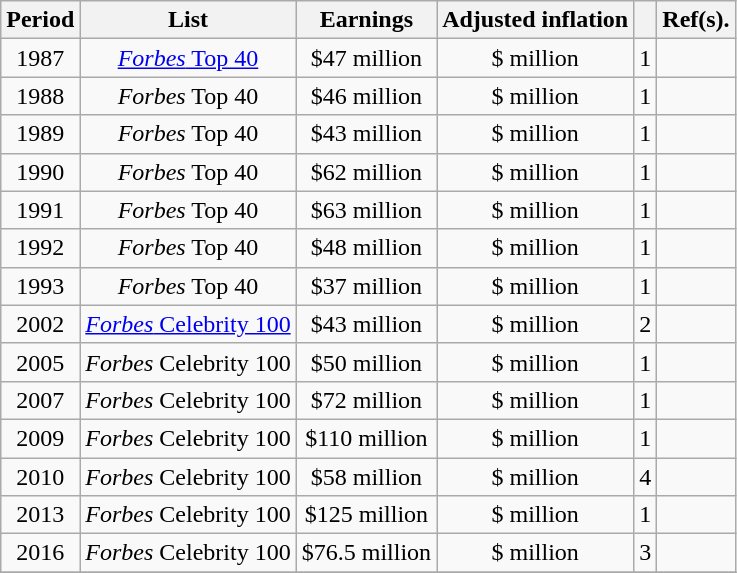<table class="wikitable sortable plainrowheaders" style="text-align:center">
<tr>
<th>Period</th>
<th>List</th>
<th>Earnings</th>
<th>Adjusted inflation<br></th>
<th></th>
<th>Ref(s).</th>
</tr>
<tr>
<td>1987</td>
<td><a href='#'><em>Forbes</em> Top 40</a></td>
<td>$47 million</td>
<td>$ million</td>
<td> 1</td>
<td></td>
</tr>
<tr>
<td>1988</td>
<td><em>Forbes</em> Top 40</td>
<td>$46 million</td>
<td>$ million</td>
<td> 1</td>
<td></td>
</tr>
<tr>
<td>1989</td>
<td><em>Forbes</em> Top 40</td>
<td>$43 million</td>
<td>$ million</td>
<td> 1</td>
<td></td>
</tr>
<tr>
<td>1990</td>
<td><em>Forbes</em> Top 40</td>
<td>$62 million</td>
<td>$ million</td>
<td> 1</td>
<td></td>
</tr>
<tr>
<td>1991</td>
<td><em>Forbes</em> Top 40</td>
<td>$63 million</td>
<td>$ million</td>
<td> 1</td>
<td></td>
</tr>
<tr>
<td>1992</td>
<td><em>Forbes</em> Top 40</td>
<td>$48 million</td>
<td>$ million</td>
<td> 1</td>
<td></td>
</tr>
<tr>
<td>1993</td>
<td><em>Forbes</em> Top 40</td>
<td>$37 million</td>
<td>$ million</td>
<td> 1</td>
<td></td>
</tr>
<tr>
<td>2002</td>
<td><a href='#'><em>Forbes</em> Celebrity 100</a></td>
<td>$43 million</td>
<td>$ million</td>
<td> 2</td>
<td></td>
</tr>
<tr>
<td>2005</td>
<td><em>Forbes</em> Celebrity 100</td>
<td>$50 million</td>
<td>$ million</td>
<td> 1</td>
<td></td>
</tr>
<tr>
<td>2007</td>
<td><em>Forbes</em> Celebrity 100</td>
<td>$72 million</td>
<td>$ million</td>
<td> 1</td>
<td></td>
</tr>
<tr>
<td>2009</td>
<td><em>Forbes</em> Celebrity 100</td>
<td>$110 million</td>
<td>$ million</td>
<td> 1</td>
<td></td>
</tr>
<tr>
<td>2010</td>
<td><em>Forbes</em> Celebrity 100</td>
<td>$58 million</td>
<td>$ million</td>
<td> 4</td>
<td></td>
</tr>
<tr>
<td>2013</td>
<td><em>Forbes</em> Celebrity 100</td>
<td>$125 million</td>
<td>$ million</td>
<td> 1</td>
<td></td>
</tr>
<tr>
<td>2016</td>
<td><em>Forbes</em> Celebrity 100</td>
<td>$76.5 million</td>
<td>$ million</td>
<td> 3</td>
<td></td>
</tr>
<tr>
</tr>
</table>
